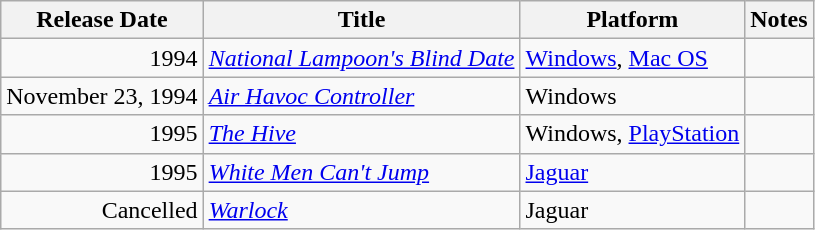<table class="wikitable sortable">
<tr>
<th>Release Date</th>
<th>Title</th>
<th>Platform</th>
<th>Notes</th>
</tr>
<tr>
<td align="right">1994</td>
<td><em><a href='#'>National Lampoon's Blind Date</a></em></td>
<td><a href='#'>Windows</a>, <a href='#'>Mac OS</a></td>
<td></td>
</tr>
<tr>
<td align="right">November 23, 1994</td>
<td><em><a href='#'>Air Havoc Controller</a></em></td>
<td>Windows</td>
<td></td>
</tr>
<tr>
<td align="right">1995</td>
<td><em><a href='#'>The Hive</a></em></td>
<td>Windows, <a href='#'>PlayStation</a></td>
<td></td>
</tr>
<tr>
<td align="right">1995</td>
<td><em><a href='#'>White Men Can't Jump</a></em></td>
<td><a href='#'>Jaguar</a></td>
<td></td>
</tr>
<tr>
<td align="right">Cancelled</td>
<td><em><a href='#'>Warlock</a></em></td>
<td>Jaguar</td>
<td></td>
</tr>
</table>
